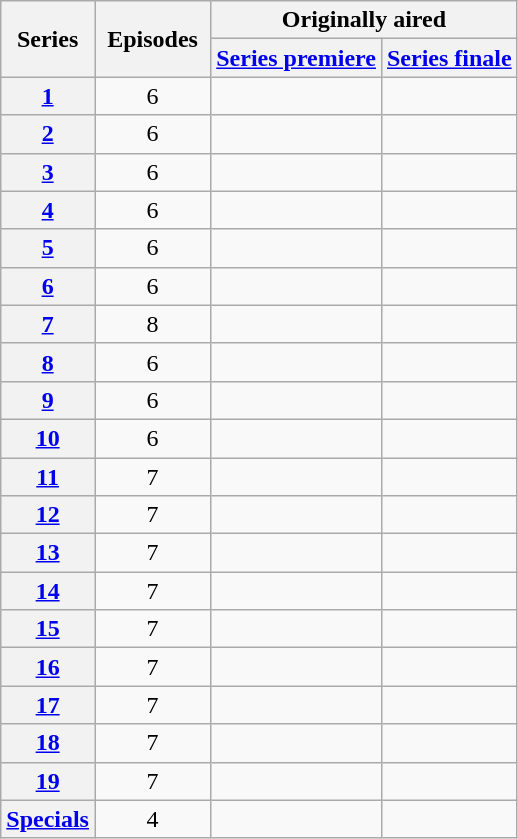<table class="wikitable" style="text-align: center;">
<tr>
<th style="padding: 0 8px;" rowspan="2">Series</th>
<th style="padding: 0 8px;" rowspan="2">Episodes</th>
<th colspan="2">Originally aired</th>
</tr>
<tr>
<th><a href='#'>Series premiere</a></th>
<th><a href='#'>Series finale</a></th>
</tr>
<tr>
<th style="text-align:center;"><a href='#'>1</a></th>
<td style="text-align:center;">6</td>
<td style="text-align:center;"></td>
<td style="text-align:center;"></td>
</tr>
<tr>
<th style="text-align:center;"><a href='#'>2</a></th>
<td style="text-align:center;">6</td>
<td style="text-align:center;"></td>
<td style="text-align:center;"></td>
</tr>
<tr>
<th style="text-align:center;"><a href='#'>3</a></th>
<td style="text-align:center;">6</td>
<td style="text-align:center;"></td>
<td style="text-align:center;"></td>
</tr>
<tr>
<th style="text-align:center;"><a href='#'>4</a></th>
<td style="text-align:center;">6</td>
<td style="text-align:center;"></td>
<td style="text-align:center;"></td>
</tr>
<tr>
<th style="text-align:center;"><a href='#'>5</a></th>
<td style="text-align:center;">6</td>
<td style="text-align:center;"></td>
<td style="text-align:center;"></td>
</tr>
<tr>
<th style="text-align:center;"><a href='#'>6</a></th>
<td style="text-align:center;">6</td>
<td style="text-align:center;"></td>
<td style="text-align:center;"></td>
</tr>
<tr>
<th style="text-align:center;"><a href='#'>7</a></th>
<td style="text-align:center;">8</td>
<td style="text-align:center;"></td>
<td style="text-align:center;"></td>
</tr>
<tr>
<th style="text-align:center;"><a href='#'>8</a></th>
<td style="text-align:center;">6</td>
<td style="text-align:center;"></td>
<td style="text-align:center;"></td>
</tr>
<tr>
<th style="text-align:center;"><a href='#'>9</a></th>
<td style="text-align:center;">6</td>
<td style="text-align:center;"></td>
<td style="text-align:center;"></td>
</tr>
<tr>
<th style="text-align:center;"><a href='#'>10</a></th>
<td style="text-align:center;">6</td>
<td style="text-align:center;"></td>
<td style="text-align:center;"></td>
</tr>
<tr>
<th style="text-align:center;"><a href='#'>11</a></th>
<td style="text-align:center;">7</td>
<td style="text-align:center;"></td>
<td style="text-align:center;"></td>
</tr>
<tr>
<th style="text-align:center;"><a href='#'>12</a></th>
<td style="text-align:center;">7</td>
<td style="text-align:center;"></td>
<td style="text-align:center;"></td>
</tr>
<tr>
<th style="text-align:center;"><a href='#'>13</a></th>
<td style="text-align:center;">7</td>
<td style="text-align:center;"></td>
<td style="text-align:center;"></td>
</tr>
<tr>
<th style="text-align:center;"><a href='#'>14</a></th>
<td style="text-align:center;">7</td>
<td style="text-align:center;"></td>
<td style="text-align:center;"></td>
</tr>
<tr>
<th style="text-align:center;"><a href='#'>15</a></th>
<td style="text-align:center;">7</td>
<td style="text-align:center;"></td>
<td style="text-align:center;"></td>
</tr>
<tr>
<th style="text-align:center;"><a href='#'>16</a></th>
<td style="text-align:center;">7</td>
<td style="text-align:center;"></td>
<td style="text-align:center;"></td>
</tr>
<tr>
<th style="text-align:center;"><a href='#'>17</a></th>
<td style="text-align:center;">7</td>
<td style="text-align:center;"></td>
<td style="text-align:center;"></td>
</tr>
<tr>
<th style="text-align:center;"><a href='#'>18</a></th>
<td style="text-align:center;">7</td>
<td style="text-align:center;"></td>
<td style="text-align:center;"></td>
</tr>
<tr>
<th style="text-align:center;"><a href='#'>19</a></th>
<td style="text-align:center;">7</td>
<td style="text-align:center;"></td>
<td style="text-align:center;"></td>
</tr>
<tr>
<th style="text-align:center;"><a href='#'>Specials</a></th>
<td style="text-align:center;">4</td>
<td style="text-align:center;"></td>
<td style="text-align:center;"></td>
</tr>
</table>
